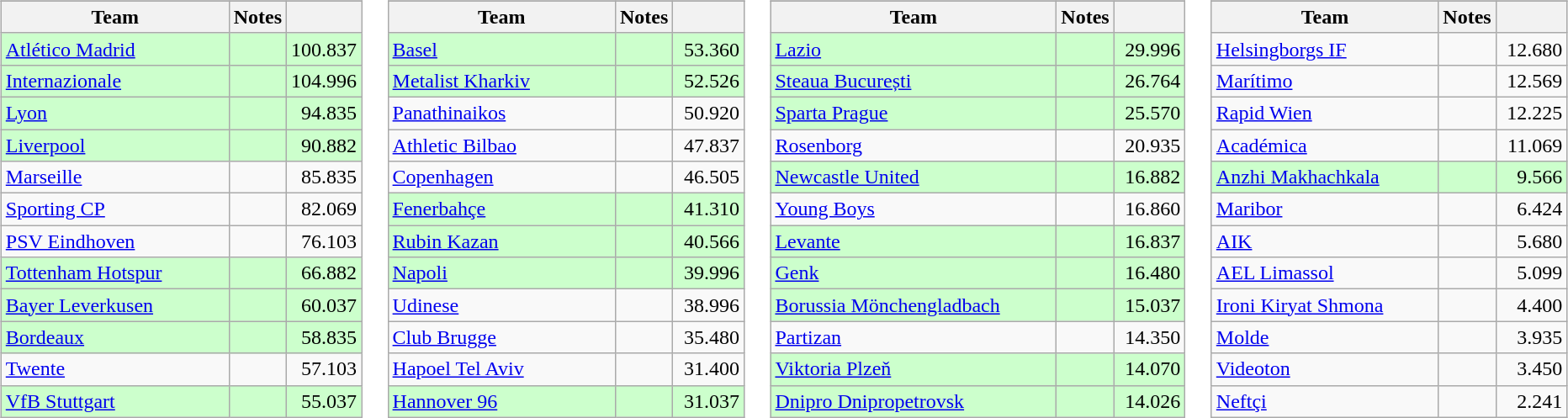<table>
<tr valign=top>
<td><br><table class="wikitable">
<tr>
</tr>
<tr>
<th width=190>Team</th>
<th>Notes</th>
<th width=50></th>
</tr>
<tr bgcolor=#ccffcc>
<td> <a href='#'>Atlético Madrid</a></td>
<td></td>
<td align=right>100.837</td>
</tr>
<tr bgcolor=#ccffcc>
<td> <a href='#'>Internazionale</a></td>
<td></td>
<td align=right>104.996</td>
</tr>
<tr bgcolor=#ccffcc>
<td> <a href='#'>Lyon</a></td>
<td></td>
<td align=right>94.835</td>
</tr>
<tr bgcolor=#ccffcc>
<td> <a href='#'>Liverpool</a></td>
<td></td>
<td align=right>90.882</td>
</tr>
<tr>
<td> <a href='#'>Marseille</a></td>
<td></td>
<td align=right>85.835</td>
</tr>
<tr>
<td> <a href='#'>Sporting CP</a></td>
<td></td>
<td align=right>82.069</td>
</tr>
<tr>
<td> <a href='#'>PSV Eindhoven</a></td>
<td></td>
<td align=right>76.103</td>
</tr>
<tr bgcolor=#ccffcc>
<td> <a href='#'>Tottenham Hotspur</a></td>
<td></td>
<td align=right>66.882</td>
</tr>
<tr bgcolor=#ccffcc>
<td> <a href='#'>Bayer Leverkusen</a></td>
<td></td>
<td align=right>60.037</td>
</tr>
<tr bgcolor=#ccffcc>
<td> <a href='#'>Bordeaux</a></td>
<td></td>
<td align=right>58.835</td>
</tr>
<tr>
<td> <a href='#'>Twente</a></td>
<td></td>
<td align=right>57.103</td>
</tr>
<tr bgcolor=#ccffcc>
<td> <a href='#'>VfB Stuttgart</a></td>
<td></td>
<td align=right>55.037</td>
</tr>
</table>
</td>
<td><br><table class="wikitable">
<tr>
</tr>
<tr>
<th width=190>Team</th>
<th>Notes</th>
<th width=50></th>
</tr>
<tr bgcolor=#ccffcc>
<td> <a href='#'>Basel</a></td>
<td></td>
<td align=right>53.360</td>
</tr>
<tr bgcolor=#ccffcc>
<td> <a href='#'>Metalist Kharkiv</a></td>
<td></td>
<td align=right>52.526</td>
</tr>
<tr>
<td> <a href='#'>Panathinaikos</a></td>
<td></td>
<td align=right>50.920</td>
</tr>
<tr>
<td> <a href='#'>Athletic Bilbao</a></td>
<td></td>
<td align=right>47.837</td>
</tr>
<tr>
<td> <a href='#'>Copenhagen</a></td>
<td></td>
<td align=right>46.505</td>
</tr>
<tr bgcolor=#ccffcc>
<td> <a href='#'>Fenerbahçe</a></td>
<td></td>
<td align=right>41.310</td>
</tr>
<tr bgcolor=#ccffcc>
<td> <a href='#'>Rubin Kazan</a></td>
<td></td>
<td align=right>40.566</td>
</tr>
<tr bgcolor=#ccffcc>
<td> <a href='#'>Napoli</a></td>
<td></td>
<td align=right>39.996</td>
</tr>
<tr>
<td> <a href='#'>Udinese</a></td>
<td></td>
<td align=right>38.996</td>
</tr>
<tr>
<td> <a href='#'>Club Brugge</a></td>
<td></td>
<td align=right>35.480</td>
</tr>
<tr>
<td> <a href='#'>Hapoel Tel Aviv</a></td>
<td></td>
<td align=right>31.400</td>
</tr>
<tr bgcolor=#ccffcc>
<td> <a href='#'>Hannover 96</a></td>
<td></td>
<td align=right>31.037</td>
</tr>
</table>
</td>
<td><br><table class="wikitable">
<tr>
</tr>
<tr>
<th width=240>Team</th>
<th>Notes</th>
<th width=50></th>
</tr>
<tr bgcolor=#ccffcc>
<td> <a href='#'>Lazio</a></td>
<td></td>
<td align=right>29.996</td>
</tr>
<tr bgcolor=#ccffcc>
<td> <a href='#'>Steaua București</a></td>
<td></td>
<td align=right>26.764</td>
</tr>
<tr bgcolor=#ccffcc>
<td> <a href='#'>Sparta Prague</a></td>
<td></td>
<td align=right>25.570</td>
</tr>
<tr>
<td> <a href='#'>Rosenborg</a></td>
<td></td>
<td align=right>20.935</td>
</tr>
<tr bgcolor=#ccffcc>
<td> <a href='#'>Newcastle United</a></td>
<td></td>
<td align=right>16.882</td>
</tr>
<tr>
<td> <a href='#'>Young Boys</a></td>
<td></td>
<td align=right>16.860</td>
</tr>
<tr bgcolor=#ccffcc>
<td> <a href='#'>Levante</a></td>
<td></td>
<td align=right>16.837</td>
</tr>
<tr bgcolor=#ccffcc>
<td> <a href='#'>Genk</a></td>
<td></td>
<td align=right>16.480</td>
</tr>
<tr bgcolor=#ccffcc>
<td> <a href='#'>Borussia Mönchengladbach</a></td>
<td></td>
<td align=right>15.037</td>
</tr>
<tr>
<td> <a href='#'>Partizan</a></td>
<td></td>
<td align=right>14.350</td>
</tr>
<tr bgcolor=#ccffcc>
<td> <a href='#'>Viktoria Plzeň</a></td>
<td></td>
<td align=right>14.070</td>
</tr>
<tr bgcolor=#ccffcc>
<td> <a href='#'>Dnipro Dnipropetrovsk</a></td>
<td></td>
<td align=right>14.026</td>
</tr>
</table>
</td>
<td><br><table class="wikitable">
<tr>
</tr>
<tr>
<th width=190>Team</th>
<th>Notes</th>
<th width=50></th>
</tr>
<tr>
<td> <a href='#'>Helsingborgs IF</a></td>
<td></td>
<td align=right>12.680</td>
</tr>
<tr>
<td> <a href='#'>Marítimo</a></td>
<td></td>
<td align=right>12.569</td>
</tr>
<tr>
<td> <a href='#'>Rapid Wien</a></td>
<td></td>
<td align=right>12.225</td>
</tr>
<tr>
<td> <a href='#'>Académica</a></td>
<td></td>
<td align=right>11.069</td>
</tr>
<tr bgcolor=#ccffcc>
<td> <a href='#'>Anzhi Makhachkala</a></td>
<td></td>
<td align=right>9.566</td>
</tr>
<tr>
<td> <a href='#'>Maribor</a></td>
<td></td>
<td align=right>6.424</td>
</tr>
<tr>
<td> <a href='#'>AIK</a></td>
<td></td>
<td align=right>5.680</td>
</tr>
<tr>
<td> <a href='#'>AEL Limassol</a></td>
<td></td>
<td align=right>5.099</td>
</tr>
<tr>
<td> <a href='#'>Ironi Kiryat Shmona</a></td>
<td></td>
<td align=right>4.400</td>
</tr>
<tr>
<td> <a href='#'>Molde</a></td>
<td></td>
<td align=right>3.935</td>
</tr>
<tr>
<td> <a href='#'>Videoton</a></td>
<td></td>
<td align=right>3.450</td>
</tr>
<tr>
<td> <a href='#'>Neftçi</a></td>
<td></td>
<td align=right>2.241</td>
</tr>
</table>
</td>
</tr>
</table>
